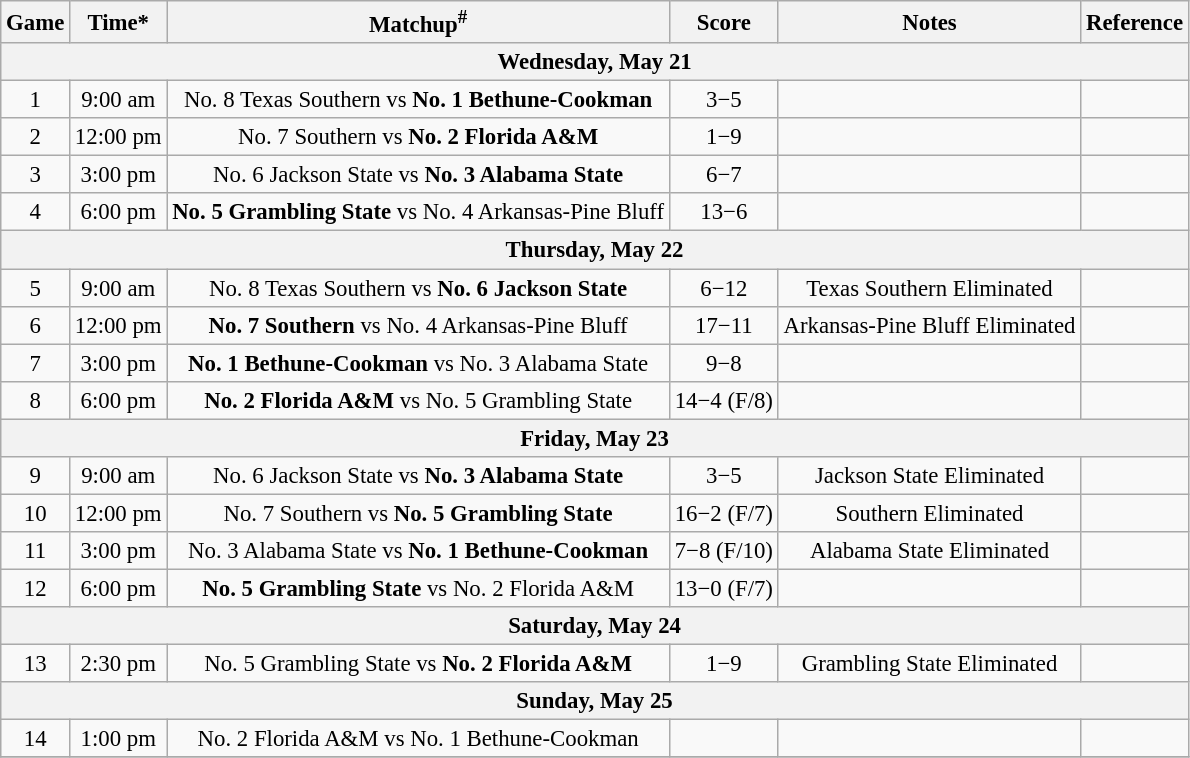<table class="wikitable" style="font-size: 95%">
<tr align="center">
<th>Game</th>
<th>Time*</th>
<th>Matchup<sup>#</sup></th>
<th>Score</th>
<th>Notes</th>
<th>Reference</th>
</tr>
<tr>
<th colspan=7>Wednesday, May 21</th>
</tr>
<tr>
<td style="text-align:center;">1</td>
<td style="text-align:center;">9:00 am</td>
<td style="text-align:center;">No. 8 Texas Southern vs <strong>No. 1 Bethune-Cookman</strong></td>
<td style="text-align:center;">3−5</td>
<td style="text-align:center;"></td>
<td style="text-align:center;"></td>
</tr>
<tr>
<td style="text-align:center;">2</td>
<td style="text-align:center;">12:00 pm</td>
<td style="text-align:center;">No. 7 Southern vs <strong>No. 2 Florida A&M</strong></td>
<td style="text-align:center;">1−9</td>
<td style="text-align:center;"></td>
<td style="text-align:center;"></td>
</tr>
<tr>
<td style="text-align:center;">3</td>
<td style="text-align:center;">3:00 pm</td>
<td style="text-align:center;">No. 6 Jackson State vs <strong>No. 3 Alabama State</strong></td>
<td style="text-align:center;">6−7</td>
<td style="text-align:center;"></td>
<td style="text-align:center;"></td>
</tr>
<tr>
<td style="text-align:center;">4</td>
<td style="text-align:center;">6:00 pm</td>
<td style="text-align:center;"><strong>No. 5 Grambling State</strong> vs No. 4 Arkansas-Pine Bluff</td>
<td style="text-align:center;">13−6</td>
<td style="text-align:center;"></td>
<td style="text-align:center;"></td>
</tr>
<tr>
<th colspan=7>Thursday, May 22</th>
</tr>
<tr>
<td style="text-align:center;">5</td>
<td style="text-align:center;">9:00 am</td>
<td style="text-align:center;">No. 8 Texas Southern vs <strong>No. 6 Jackson State</strong></td>
<td style="text-align:center;">6−12</td>
<td style="text-align:center;">Texas Southern Eliminated</td>
<td style="text-align:center;"></td>
</tr>
<tr>
<td style="text-align:center;">6</td>
<td style="text-align:center;">12:00 pm</td>
<td style="text-align:center;"><strong>No. 7 Southern</strong> vs No. 4 Arkansas-Pine Bluff</td>
<td style="text-align:center;">17−11</td>
<td style="text-align:center;">Arkansas-Pine Bluff Eliminated</td>
<td style="text-align:center;"></td>
</tr>
<tr>
<td style="text-align:center;">7</td>
<td style="text-align:center;">3:00 pm</td>
<td style="text-align:center;"><strong>No. 1 Bethune-Cookman</strong> vs No. 3 Alabama State</td>
<td style="text-align:center;">9−8</td>
<td style="text-align:center;"></td>
<td style="text-align:center;"></td>
</tr>
<tr>
<td style="text-align:center;">8</td>
<td style="text-align:center;">6:00 pm</td>
<td style="text-align:center;"><strong>No. 2 Florida A&M</strong> vs No. 5 Grambling State</td>
<td style="text-align:center;">14−4 (F/8)</td>
<td style="text-align:center;"></td>
<td style="text-align:center;"></td>
</tr>
<tr>
<th colspan=7>Friday, May 23</th>
</tr>
<tr>
<td style="text-align:center;">9</td>
<td style="text-align:center;">9:00 am</td>
<td style="text-align:center;">No. 6 Jackson State vs <strong>No. 3 Alabama State</strong></td>
<td style="text-align:center;">3−5</td>
<td style="text-align:center;">Jackson State Eliminated</td>
<td style="text-align:center;"></td>
</tr>
<tr>
<td style="text-align:center;">10</td>
<td style="text-align:center;">12:00 pm</td>
<td style="text-align:center;">No. 7 Southern vs <strong>No. 5 Grambling State</strong></td>
<td style="text-align:center;">16−2 (F/7)</td>
<td style="text-align:center;">Southern Eliminated</td>
<td style="text-align:center;"></td>
</tr>
<tr>
<td style="text-align:center;">11</td>
<td style="text-align:center;">3:00 pm</td>
<td style="text-align:center;">No. 3 Alabama State vs <strong>No. 1 Bethune-Cookman</strong></td>
<td style="text-align:center;">7−8 (F/10)</td>
<td style="text-align:center;">Alabama State Eliminated</td>
<td style="text-align:center;"></td>
</tr>
<tr>
<td style="text-align:center;">12</td>
<td style="text-align:center;">6:00 pm</td>
<td style="text-align:center;"><strong>No. 5 Grambling State</strong> vs No. 2 Florida A&M</td>
<td style="text-align:center;">13−0 (F/7)</td>
<td style="text-align:center;"></td>
<td style="text-align:center;"></td>
</tr>
<tr>
<th colspan=7>Saturday, May 24</th>
</tr>
<tr>
<td style="text-align:center;">13</td>
<td style="text-align:center;">2:30 pm</td>
<td style="text-align:center;">No. 5 Grambling State vs <strong>No. 2 Florida A&M</strong></td>
<td style="text-align:center;">1−9</td>
<td style="text-align:center;">Grambling State Eliminated</td>
<td style="text-align:center;"></td>
</tr>
<tr>
<th colspan=7>Sunday, May 25</th>
</tr>
<tr>
<td style="text-align:center;">14</td>
<td style="text-align:center;">1:00 pm</td>
<td style="text-align:center;">No. 2 Florida A&M vs No. 1 Bethune-Cookman</td>
<td style="text-align:center;"></td>
<td style="text-align:center;"></td>
<td style="text-align:center;"></td>
</tr>
<tr>
</tr>
</table>
